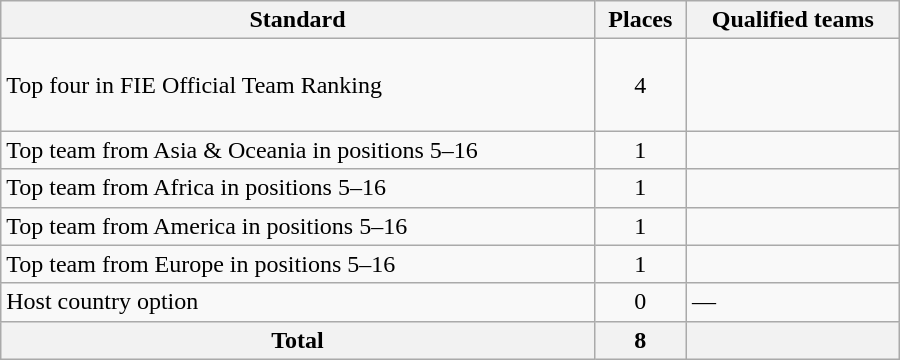<table class="wikitable" width=600>
<tr>
<th>Standard</th>
<th>Places</th>
<th>Qualified teams</th>
</tr>
<tr>
<td>Top four in FIE Official Team Ranking</td>
<td align=center>4</td>
<td><br><br><br></td>
</tr>
<tr>
<td>Top team from Asia & Oceania in positions 5–16</td>
<td align=center>1</td>
<td></td>
</tr>
<tr>
<td>Top team from Africa in positions 5–16</td>
<td align=center>1</td>
<td></td>
</tr>
<tr>
<td>Top team from America in positions 5–16</td>
<td align=center>1</td>
<td></td>
</tr>
<tr>
<td>Top team from Europe in positions 5–16</td>
<td align=center>1</td>
<td></td>
</tr>
<tr>
<td>Host country option</td>
<td align=center>0</td>
<td>—</td>
</tr>
<tr>
<th>Total</th>
<th>8</th>
<th></th>
</tr>
</table>
